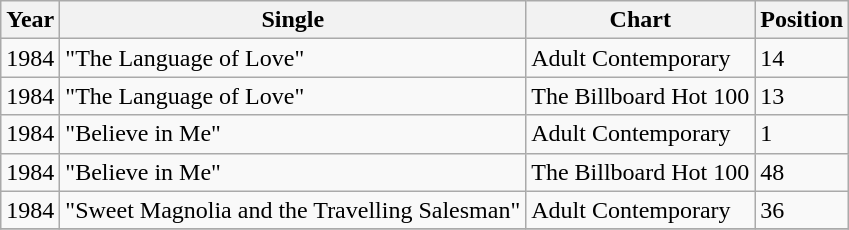<table class="wikitable">
<tr>
<th>Year</th>
<th>Single</th>
<th>Chart</th>
<th>Position</th>
</tr>
<tr>
<td>1984</td>
<td>"The Language of Love"</td>
<td>Adult Contemporary</td>
<td>14</td>
</tr>
<tr>
<td>1984</td>
<td>"The Language of Love"</td>
<td>The Billboard Hot 100</td>
<td>13</td>
</tr>
<tr>
<td>1984</td>
<td>"Believe in Me"</td>
<td>Adult Contemporary</td>
<td>1</td>
</tr>
<tr>
<td>1984</td>
<td>"Believe in Me"</td>
<td>The Billboard Hot 100</td>
<td>48</td>
</tr>
<tr>
<td>1984</td>
<td>"Sweet Magnolia and the Travelling Salesman"</td>
<td>Adult Contemporary</td>
<td>36</td>
</tr>
<tr>
</tr>
</table>
